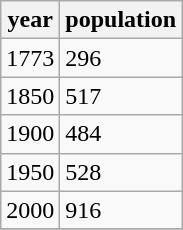<table class="wikitable">
<tr>
<th>year</th>
<th>population</th>
</tr>
<tr>
<td>1773</td>
<td>296</td>
</tr>
<tr>
<td>1850</td>
<td>517</td>
</tr>
<tr>
<td>1900</td>
<td>484</td>
</tr>
<tr>
<td>1950</td>
<td>528</td>
</tr>
<tr>
<td>2000</td>
<td>916</td>
</tr>
<tr>
</tr>
</table>
